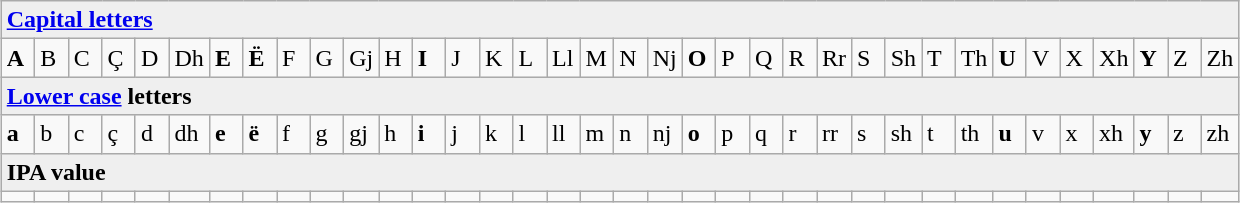<table class="wikitable" style="margin:1em auto;" style=text-align:center>
<tr>
<td bgcolor="#EFEFEF" colspan="37"><strong><a href='#'>Capital letters</a></strong></td>
</tr>
<tr>
<td width=15><strong>A</strong></td>
<td width=15>B</td>
<td width=15>C</td>
<td width=15>Ç</td>
<td width=15>D</td>
<td width=15>Dh</td>
<td width=15><strong>E</strong></td>
<td width=15><strong>Ë</strong></td>
<td width=15>F</td>
<td width=15>G</td>
<td width=15>Gj</td>
<td width=15>H</td>
<td width=15><strong>I</strong></td>
<td width=15>J</td>
<td width=15>K</td>
<td width=15>L</td>
<td width=15>Ll</td>
<td width=15>M</td>
<td width=15>N</td>
<td width=15>Nj</td>
<td width=15><strong>O</strong></td>
<td width=15>P</td>
<td width=15>Q</td>
<td width=15>R</td>
<td width=15>Rr</td>
<td width=15>S</td>
<td width=15>Sh</td>
<td width=15>T</td>
<td width=15>Th</td>
<td width=15><strong>U</strong></td>
<td width=15>V</td>
<td width=15>X</td>
<td width=15>Xh</td>
<td width=15><strong>Y</strong></td>
<td width=15>Z</td>
<td width=15>Zh</td>
</tr>
<tr>
<td bgcolor="#EFEFEF" colspan="37"><strong><a href='#'>Lower case</a> letters</strong></td>
</tr>
<tr>
<td><strong>a</strong></td>
<td>b</td>
<td>c</td>
<td>ç</td>
<td>d</td>
<td>dh</td>
<td><strong>e</strong></td>
<td><strong>ë</strong></td>
<td>f</td>
<td>g</td>
<td>gj</td>
<td>h</td>
<td><strong>i</strong></td>
<td>j</td>
<td>k</td>
<td>l</td>
<td>ll</td>
<td>m</td>
<td>n</td>
<td>nj</td>
<td><strong>o</strong></td>
<td>p</td>
<td>q</td>
<td>r</td>
<td>rr</td>
<td>s</td>
<td>sh</td>
<td>t</td>
<td>th</td>
<td><strong>u</strong></td>
<td>v</td>
<td>x</td>
<td>xh</td>
<td><strong>y</strong></td>
<td>z</td>
<td>zh</td>
</tr>
<tr>
<td bgcolor="#EFEFEF" colspan="37"><strong>IPA value</strong></td>
</tr>
<tr>
<td><a href='#'></a></td>
<td><a href='#'></a></td>
<td><a href='#'></a></td>
<td><a href='#'></a></td>
<td><a href='#'></a></td>
<td><a href='#'></a></td>
<td><a href='#'></a></td>
<td></td>
<td><a href='#'></a></td>
<td><a href='#'></a></td>
<td></td>
<td><a href='#'></a></td>
<td><a href='#'></a></td>
<td><a href='#'></a></td>
<td><a href='#'></a></td>
<td><a href='#'></a></td>
<td><a href='#'></a></td>
<td><a href='#'></a></td>
<td><a href='#'></a></td>
<td><a href='#'></a></td>
<td><a href='#'></a></td>
<td><a href='#'></a></td>
<td></td>
<td><a href='#'></a></td>
<td><a href='#'></a></td>
<td><a href='#'></a></td>
<td><a href='#'></a></td>
<td><a href='#'></a></td>
<td><a href='#'></a></td>
<td><a href='#'></a></td>
<td><a href='#'></a></td>
<td><a href='#'></a></td>
<td><a href='#'></a></td>
<td><a href='#'></a></td>
<td><a href='#'></a></td>
<td><a href='#'></a></td>
</tr>
</table>
